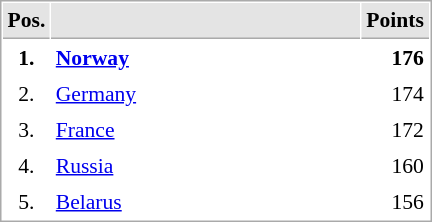<table cellspacing="1" cellpadding="3" style="border:1px solid #AAAAAA;font-size:90%">
<tr bgcolor="#E4E4E4">
<th style="border-bottom:1px solid #AAAAAA" width=10>Pos.</th>
<th style="border-bottom:1px solid #AAAAAA" width=200></th>
<th style="border-bottom:1px solid #AAAAAA" width=20>Points</th>
</tr>
<tr>
<td align="center"><strong>1.</strong></td>
<td> <strong><a href='#'>Norway</a></strong></td>
<td align="right"><strong>176</strong></td>
</tr>
<tr>
<td align="center">2.</td>
<td> <a href='#'>Germany</a></td>
<td align="right">174</td>
</tr>
<tr>
<td align="center">3.</td>
<td> <a href='#'>France</a></td>
<td align="right">172</td>
</tr>
<tr>
<td align="center">4.</td>
<td> <a href='#'>Russia</a></td>
<td align="right">160</td>
</tr>
<tr>
<td align="center">5.</td>
<td> <a href='#'>Belarus</a></td>
<td align="right">156</td>
</tr>
</table>
